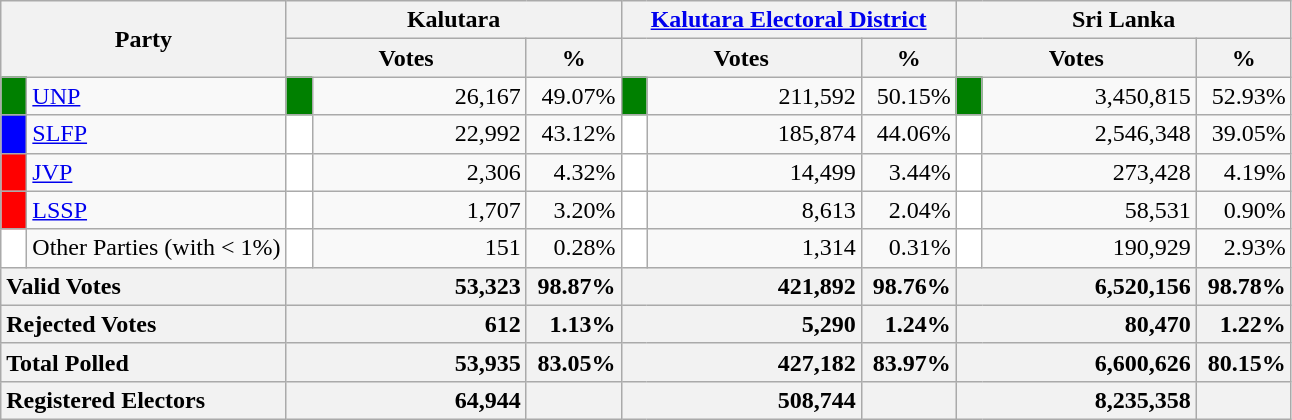<table class="wikitable">
<tr>
<th colspan="2" width="144px"rowspan="2">Party</th>
<th colspan="3" width="216px">Kalutara</th>
<th colspan="3" width="216px"><a href='#'>Kalutara Electoral District</a></th>
<th colspan="3" width="216px">Sri Lanka</th>
</tr>
<tr>
<th colspan="2" width="144px">Votes</th>
<th>%</th>
<th colspan="2" width="144px">Votes</th>
<th>%</th>
<th colspan="2" width="144px">Votes</th>
<th>%</th>
</tr>
<tr>
<td style="background-color:green;" width="10px"></td>
<td style="text-align:left;"><a href='#'>UNP</a></td>
<td style="background-color:green;" width="10px"></td>
<td style="text-align:right;">26,167</td>
<td style="text-align:right;">49.07%</td>
<td style="background-color:green;" width="10px"></td>
<td style="text-align:right;">211,592</td>
<td style="text-align:right;">50.15%</td>
<td style="background-color:green;" width="10px"></td>
<td style="text-align:right;">3,450,815</td>
<td style="text-align:right;">52.93%</td>
</tr>
<tr>
<td style="background-color:blue;" width="10px"></td>
<td style="text-align:left;"><a href='#'>SLFP</a></td>
<td style="background-color:white;" width="10px"></td>
<td style="text-align:right;">22,992</td>
<td style="text-align:right;">43.12%</td>
<td style="background-color:white;" width="10px"></td>
<td style="text-align:right;">185,874</td>
<td style="text-align:right;">44.06%</td>
<td style="background-color:white;" width="10px"></td>
<td style="text-align:right;">2,546,348</td>
<td style="text-align:right;">39.05%</td>
</tr>
<tr>
<td style="background-color:red;" width="10px"></td>
<td style="text-align:left;"><a href='#'>JVP</a></td>
<td style="background-color:white;" width="10px"></td>
<td style="text-align:right;">2,306</td>
<td style="text-align:right;">4.32%</td>
<td style="background-color:white;" width="10px"></td>
<td style="text-align:right;">14,499</td>
<td style="text-align:right;">3.44%</td>
<td style="background-color:white;" width="10px"></td>
<td style="text-align:right;">273,428</td>
<td style="text-align:right;">4.19%</td>
</tr>
<tr>
<td style="background-color:red;" width="10px"></td>
<td style="text-align:left;"><a href='#'>LSSP</a></td>
<td style="background-color:white;" width="10px"></td>
<td style="text-align:right;">1,707</td>
<td style="text-align:right;">3.20%</td>
<td style="background-color:white;" width="10px"></td>
<td style="text-align:right;">8,613</td>
<td style="text-align:right;">2.04%</td>
<td style="background-color:white;" width="10px"></td>
<td style="text-align:right;">58,531</td>
<td style="text-align:right;">0.90%</td>
</tr>
<tr>
<td style="background-color:white;" width="10px"></td>
<td style="text-align:left;">Other Parties (with < 1%)</td>
<td style="background-color:white;" width="10px"></td>
<td style="text-align:right;">151</td>
<td style="text-align:right;">0.28%</td>
<td style="background-color:white;" width="10px"></td>
<td style="text-align:right;">1,314</td>
<td style="text-align:right;">0.31%</td>
<td style="background-color:white;" width="10px"></td>
<td style="text-align:right;">190,929</td>
<td style="text-align:right;">2.93%</td>
</tr>
<tr>
<th colspan="2" width="144px"style="text-align:left;">Valid Votes</th>
<th style="text-align:right;"colspan="2" width="144px">53,323</th>
<th style="text-align:right;">98.87%</th>
<th style="text-align:right;"colspan="2" width="144px">421,892</th>
<th style="text-align:right;">98.76%</th>
<th style="text-align:right;"colspan="2" width="144px">6,520,156</th>
<th style="text-align:right;">98.78%</th>
</tr>
<tr>
<th colspan="2" width="144px"style="text-align:left;">Rejected Votes</th>
<th style="text-align:right;"colspan="2" width="144px">612</th>
<th style="text-align:right;">1.13%</th>
<th style="text-align:right;"colspan="2" width="144px">5,290</th>
<th style="text-align:right;">1.24%</th>
<th style="text-align:right;"colspan="2" width="144px">80,470</th>
<th style="text-align:right;">1.22%</th>
</tr>
<tr>
<th colspan="2" width="144px"style="text-align:left;">Total Polled</th>
<th style="text-align:right;"colspan="2" width="144px">53,935</th>
<th style="text-align:right;">83.05%</th>
<th style="text-align:right;"colspan="2" width="144px">427,182</th>
<th style="text-align:right;">83.97%</th>
<th style="text-align:right;"colspan="2" width="144px">6,600,626</th>
<th style="text-align:right;">80.15%</th>
</tr>
<tr>
<th colspan="2" width="144px"style="text-align:left;">Registered Electors</th>
<th style="text-align:right;"colspan="2" width="144px">64,944</th>
<th></th>
<th style="text-align:right;"colspan="2" width="144px">508,744</th>
<th></th>
<th style="text-align:right;"colspan="2" width="144px">8,235,358</th>
<th></th>
</tr>
</table>
